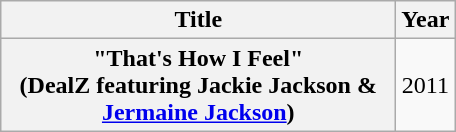<table class="wikitable plainrowheaders" style="text-align:center;">
<tr>
<th scope="col" style="width:16em;">Title</th>
<th scope="col">Year</th>
</tr>
<tr>
<th scope="row">"That's How I Feel"<br><span>(DealZ featuring Jackie Jackson & <a href='#'>Jermaine Jackson</a>)</span></th>
<td>2011</td>
</tr>
</table>
